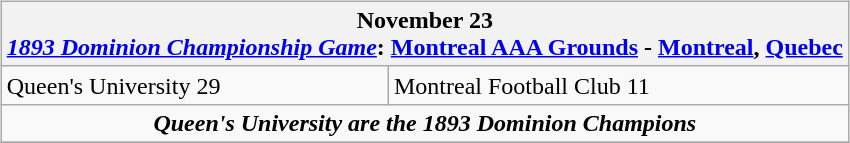<table cellspacing="10">
<tr>
<td valign="top"><br><table class="wikitable">
<tr>
<th bgcolor="#DDDDDD" colspan="4">November 23<br><a href='#'><em>1893 Dominion Championship Game</em></a>: <a href='#'>Montreal AAA Grounds</a> - <a href='#'>Montreal</a>, <a href='#'>Quebec</a></th>
</tr>
<tr>
<td>Queen's University 29</td>
<td>Montreal Football Club 11</td>
</tr>
<tr>
<td align="center" colspan="4"><strong><em>Queen's University are the 1893 Dominion Champions</em></strong></td>
</tr>
<tr>
</tr>
</table>
</td>
</tr>
</table>
